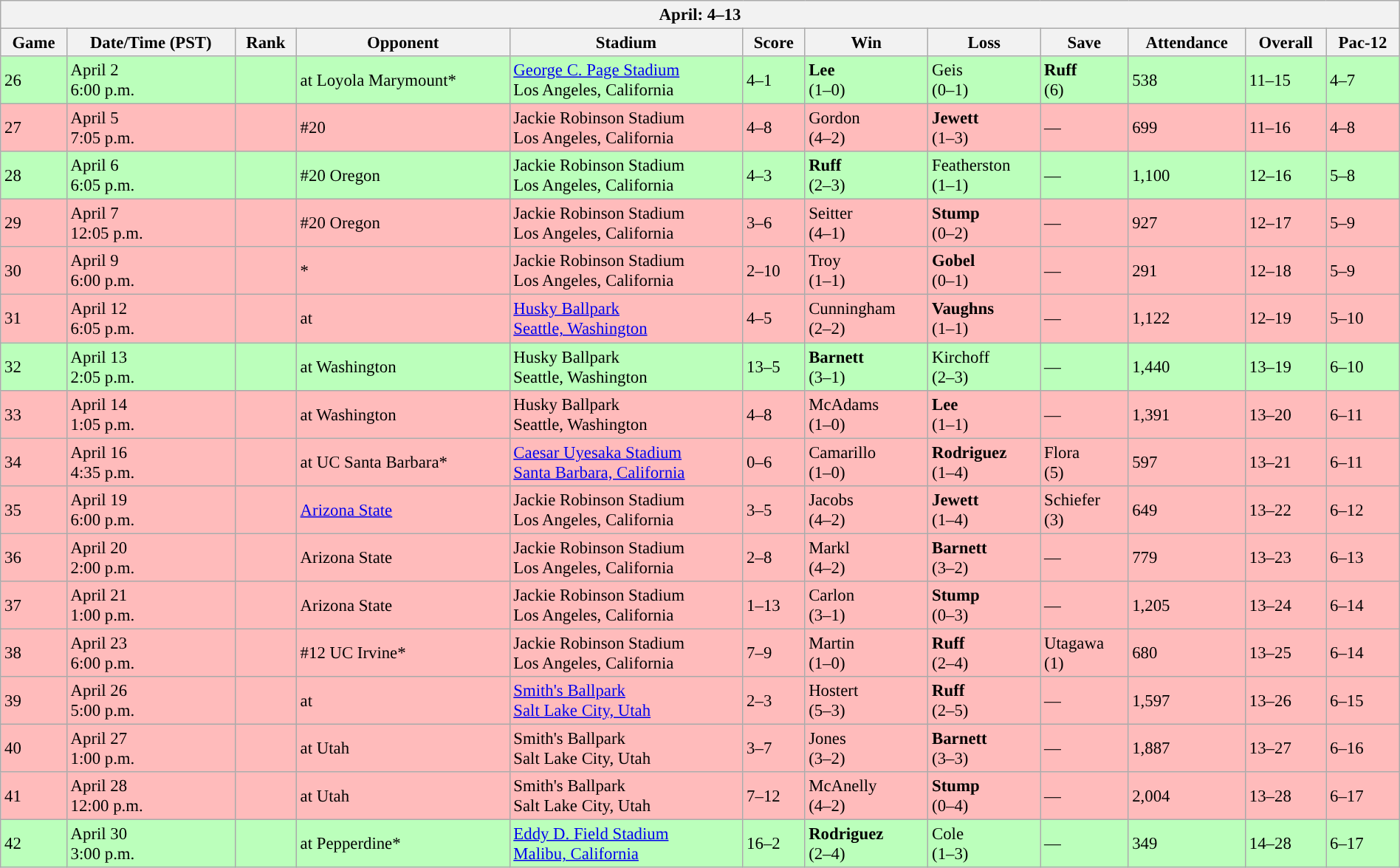<table class="wikitable collapsible collapsed" style="margin:auto; font-size:95%; width:100%">
<tr>
<th colspan=12>April: 4–13</th>
</tr>
<tr>
<th>Game</th>
<th>Date/Time (PST)</th>
<th>Rank</th>
<th>Opponent</th>
<th>Stadium</th>
<th>Score</th>
<th>Win</th>
<th>Loss</th>
<th>Save</th>
<th>Attendance</th>
<th>Overall</th>
<th>Pac-12</th>
</tr>
<tr style="background:#bfb;">
<td>26</td>
<td>April 2<br>6:00 p.m.</td>
<td></td>
<td>at Loyola Marymount*</td>
<td><a href='#'>George C. Page Stadium</a><br>Los Angeles, California</td>
<td>4–1</td>
<td><strong>Lee</strong> <br>(1–0)</td>
<td>Geis<br>(0–1)</td>
<td><strong>Ruff</strong><br>(6)</td>
<td>538</td>
<td>11–15</td>
<td>4–7</td>
</tr>
<tr style="background:#fbb;">
<td>27</td>
<td>April 5<br>7:05 p.m.</td>
<td></td>
<td>#20 </td>
<td>Jackie Robinson Stadium<br>Los Angeles, California</td>
<td>4–8</td>
<td>Gordon<br>(4–2)</td>
<td><strong>Jewett</strong><br>(1–3)</td>
<td>—</td>
<td>699</td>
<td>11–16</td>
<td>4–8</td>
</tr>
<tr style="background:#bfb;">
<td>28</td>
<td>April 6<br>6:05 p.m.</td>
<td></td>
<td>#20  Oregon</td>
<td>Jackie Robinson Stadium<br>Los Angeles, California</td>
<td>4–3<br></td>
<td><strong>Ruff</strong><br>(2–3)</td>
<td>Featherston<br>(1–1)</td>
<td>—</td>
<td>1,100</td>
<td>12–16</td>
<td>5–8</td>
</tr>
<tr style="background:#fbb;">
<td>29</td>
<td>April 7<br>12:05 p.m.</td>
<td></td>
<td>#20  Oregon</td>
<td>Jackie Robinson Stadium<br>Los Angeles, California</td>
<td>3–6</td>
<td>Seitter<br>(4–1)</td>
<td><strong>Stump</strong><br>(0–2)</td>
<td>—</td>
<td>927</td>
<td>12–17</td>
<td>5–9</td>
</tr>
<tr style="background:#fbb;">
<td>30</td>
<td>April 9<br>6:00 p.m.</td>
<td></td>
<td>*</td>
<td>Jackie Robinson Stadium<br>Los Angeles, California</td>
<td>2–10</td>
<td>Troy<br>(1–1)</td>
<td><strong>Gobel</strong><br>(0–1)</td>
<td>—</td>
<td>291</td>
<td>12–18</td>
<td>5–9</td>
</tr>
<tr style="background:#fbb;">
<td>31</td>
<td>April 12<br>6:05 p.m.</td>
<td></td>
<td>at </td>
<td><a href='#'>Husky Ballpark</a><br><a href='#'>Seattle, Washington</a></td>
<td>4–5</td>
<td>Cunningham<br> (2–2)</td>
<td><strong>Vaughns</strong><br>(1–1)</td>
<td>—</td>
<td>1,122</td>
<td>12–19</td>
<td>5–10</td>
</tr>
<tr style="background:#bfb;">
<td>32</td>
<td>April 13<br>2:05 p.m.</td>
<td></td>
<td>at Washington</td>
<td>Husky Ballpark<br>Seattle, Washington</td>
<td>13–5</td>
<td><strong>Barnett</strong><br>(3–1)</td>
<td>Kirchoff<br>(2–3)</td>
<td>—</td>
<td>1,440</td>
<td>13–19</td>
<td>6–10</td>
</tr>
<tr style="background:#fbb;">
<td>33</td>
<td>April 14<br>1:05 p.m.</td>
<td></td>
<td>at Washington</td>
<td>Husky Ballpark<br>Seattle, Washington</td>
<td>4–8</td>
<td>McAdams <br>(1–0)</td>
<td><strong>Lee</strong><br>(1–1)</td>
<td>—</td>
<td>1,391</td>
<td>13–20</td>
<td>6–11</td>
</tr>
<tr style="background:#fbb;">
<td>34</td>
<td>April 16<br>4:35 p.m.</td>
<td></td>
<td>at UC Santa Barbara*</td>
<td><a href='#'>Caesar Uyesaka Stadium</a><br><a href='#'>Santa Barbara, California</a></td>
<td>0–6</td>
<td>Camarillo<br>(1–0)</td>
<td><strong>Rodriguez</strong><br>(1–4)</td>
<td>Flora<br>(5)</td>
<td>597</td>
<td>13–21</td>
<td>6–11</td>
</tr>
<tr style="background:#fbb;">
<td>35</td>
<td>April 19<br>6:00 p.m.</td>
<td></td>
<td><a href='#'>Arizona State</a></td>
<td>Jackie Robinson Stadium<br>Los Angeles, California</td>
<td>3–5</td>
<td>Jacobs<br>(4–2)</td>
<td><strong>Jewett</strong><br>(1–4)</td>
<td>Schiefer<br>(3)</td>
<td>649</td>
<td>13–22</td>
<td>6–12</td>
</tr>
<tr style="background:#fbb;">
<td>36</td>
<td>April 20<br>2:00 p.m.</td>
<td></td>
<td>Arizona State</td>
<td>Jackie Robinson Stadium<br>Los Angeles, California</td>
<td>2–8</td>
<td>Markl<br>(4–2)</td>
<td><strong>Barnett</strong><br>(3–2)</td>
<td>—</td>
<td>779</td>
<td>13–23</td>
<td>6–13</td>
</tr>
<tr style="background:#fbb;">
<td>37</td>
<td>April 21<br>1:00 p.m.</td>
<td></td>
<td>Arizona State</td>
<td>Jackie Robinson Stadium<br>Los Angeles, California</td>
<td>1–13</td>
<td>Carlon<br>(3–1)</td>
<td><strong>Stump</strong><br>(0–3)</td>
<td>—</td>
<td>1,205</td>
<td>13–24</td>
<td>6–14</td>
</tr>
<tr style="background:#fbb;">
<td>38</td>
<td>April 23<br>6:00 p.m.</td>
<td></td>
<td>#12 UC Irvine*</td>
<td>Jackie Robinson Stadium<br>Los Angeles, California</td>
<td>7–9</td>
<td>Martin<br>(1–0)</td>
<td><strong>Ruff</strong><br>(2–4)</td>
<td>Utagawa<br>(1)</td>
<td>680</td>
<td>13–25</td>
<td>6–14</td>
</tr>
<tr style="background:#fbb;">
<td>39</td>
<td>April 26<br>5:00 p.m.</td>
<td></td>
<td>at </td>
<td><a href='#'>Smith's Ballpark</a><br><a href='#'>Salt Lake City, Utah</a></td>
<td>2–3<br></td>
<td>Hostert<br>(5–3)</td>
<td><strong>Ruff</strong><br>(2–5)</td>
<td>—</td>
<td>1,597</td>
<td>13–26</td>
<td>6–15</td>
</tr>
<tr style="background:#fbb;">
<td>40</td>
<td>April 27<br>1:00 p.m.</td>
<td></td>
<td>at Utah</td>
<td>Smith's Ballpark<br>Salt Lake City, Utah</td>
<td>3–7</td>
<td>Jones<br>(3–2)</td>
<td><strong>Barnett</strong><br>(3–3)</td>
<td>—</td>
<td>1,887</td>
<td>13–27</td>
<td>6–16</td>
</tr>
<tr style="background:#fbb;">
<td>41</td>
<td>April 28<br>12:00 p.m.</td>
<td></td>
<td>at Utah</td>
<td>Smith's Ballpark<br>Salt Lake City, Utah</td>
<td>7–12</td>
<td>McAnelly<br>(4–2)</td>
<td><strong>Stump</strong><br>(0–4)</td>
<td>—</td>
<td>2,004</td>
<td>13–28</td>
<td>6–17</td>
</tr>
<tr style="background:#bfb;">
<td>42</td>
<td>April 30<br>3:00 p.m.</td>
<td></td>
<td>at Pepperdine*</td>
<td><a href='#'>Eddy D. Field Stadium</a><br><a href='#'>Malibu, California</a></td>
<td>16–2</td>
<td><strong>Rodriguez</strong><br>(2–4)</td>
<td>Cole<br>(1–3)</td>
<td>—</td>
<td>349</td>
<td>14–28</td>
<td>6–17</td>
</tr>
</table>
